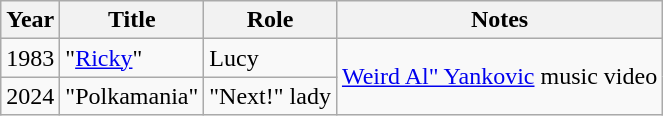<table class="wikitable plainrowheaders sortable">
<tr>
<th scope="col">Year</th>
<th scope="col">Title</th>
<th scope="col">Role</th>
<th class="unsortable">Notes</th>
</tr>
<tr>
<td scope="row">1983</td>
<td>"<a href='#'>Ricky</a>"</td>
<td>Lucy</td>
<td rowspan="2"><a href='#'>Weird Al" Yankovic</a> music video</td>
</tr>
<tr>
<td scope="row">2024</td>
<td>"Polkamania"</td>
<td>"Next!" lady</td>
</tr>
</table>
